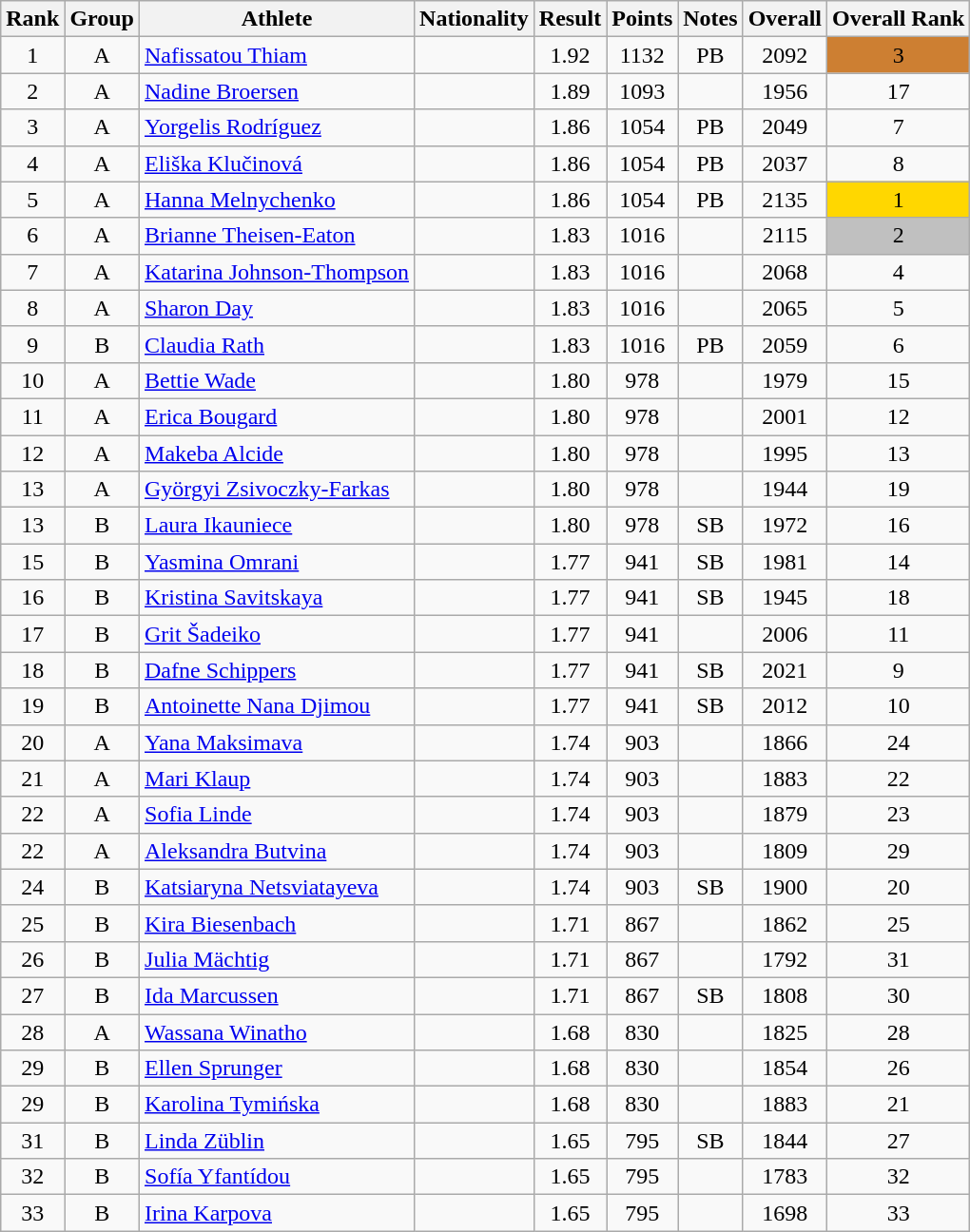<table class="wikitable sortable" style="text-align:center">
<tr>
<th>Rank</th>
<th>Group</th>
<th>Athlete</th>
<th>Nationality</th>
<th>Result</th>
<th>Points</th>
<th>Notes</th>
<th>Overall</th>
<th>Overall Rank</th>
</tr>
<tr>
<td>1</td>
<td>A</td>
<td align=left><a href='#'>Nafissatou Thiam</a></td>
<td align=left></td>
<td>1.92</td>
<td>1132</td>
<td>PB</td>
<td>2092</td>
<td style="background-color:#cd7f32">3</td>
</tr>
<tr>
<td>2</td>
<td>A</td>
<td align=left><a href='#'>Nadine Broersen</a></td>
<td align=left></td>
<td>1.89</td>
<td>1093</td>
<td></td>
<td>1956</td>
<td>17</td>
</tr>
<tr>
<td>3</td>
<td>A</td>
<td align=left><a href='#'>Yorgelis Rodríguez</a></td>
<td align=left></td>
<td>1.86</td>
<td>1054</td>
<td>PB</td>
<td>2049</td>
<td>7</td>
</tr>
<tr>
<td>4</td>
<td>A</td>
<td align=left><a href='#'>Eliška Klučinová</a></td>
<td align=left></td>
<td>1.86</td>
<td>1054</td>
<td>PB</td>
<td>2037</td>
<td>8</td>
</tr>
<tr>
<td>5</td>
<td>A</td>
<td align=left><a href='#'>Hanna Melnychenko</a></td>
<td align=left></td>
<td>1.86</td>
<td>1054</td>
<td>PB</td>
<td>2135</td>
<td style="background-color:#ffd700">1</td>
</tr>
<tr>
<td>6</td>
<td>A</td>
<td align=left><a href='#'>Brianne Theisen-Eaton</a></td>
<td align=left></td>
<td>1.83</td>
<td>1016</td>
<td></td>
<td>2115</td>
<td style="background-color:#c0c0c0">2</td>
</tr>
<tr>
<td>7</td>
<td>A</td>
<td align=left><a href='#'>Katarina Johnson-Thompson</a></td>
<td align=left></td>
<td>1.83</td>
<td>1016</td>
<td></td>
<td>2068</td>
<td>4</td>
</tr>
<tr>
<td>8</td>
<td>A</td>
<td align=left><a href='#'>Sharon Day</a></td>
<td align=left></td>
<td>1.83</td>
<td>1016</td>
<td></td>
<td>2065</td>
<td>5</td>
</tr>
<tr>
<td>9</td>
<td>B</td>
<td align=left><a href='#'>Claudia Rath</a></td>
<td align=left></td>
<td>1.83</td>
<td>1016</td>
<td>PB</td>
<td>2059</td>
<td>6</td>
</tr>
<tr>
<td>10</td>
<td>A</td>
<td align=left><a href='#'>Bettie Wade</a></td>
<td align=left></td>
<td>1.80</td>
<td>978</td>
<td></td>
<td>1979</td>
<td>15</td>
</tr>
<tr>
<td>11</td>
<td>A</td>
<td align=left><a href='#'>Erica Bougard</a></td>
<td align=left></td>
<td>1.80</td>
<td>978</td>
<td></td>
<td>2001</td>
<td>12</td>
</tr>
<tr>
<td>12</td>
<td>A</td>
<td align=left><a href='#'>Makeba Alcide</a></td>
<td align=left></td>
<td>1.80</td>
<td>978</td>
<td></td>
<td>1995</td>
<td>13</td>
</tr>
<tr>
<td>13</td>
<td>A</td>
<td align=left><a href='#'>Györgyi Zsivoczky-Farkas</a></td>
<td align=left></td>
<td>1.80</td>
<td>978</td>
<td></td>
<td>1944</td>
<td>19</td>
</tr>
<tr>
<td>13</td>
<td>B</td>
<td align=left><a href='#'>Laura Ikauniece</a></td>
<td align=left></td>
<td>1.80</td>
<td>978</td>
<td>SB</td>
<td>1972</td>
<td>16</td>
</tr>
<tr>
<td>15</td>
<td>B</td>
<td align=left><a href='#'>Yasmina Omrani</a></td>
<td align=left></td>
<td>1.77</td>
<td>941</td>
<td>SB</td>
<td>1981</td>
<td>14</td>
</tr>
<tr>
<td>16</td>
<td>B</td>
<td align=left><a href='#'>Kristina Savitskaya</a></td>
<td align=left></td>
<td>1.77</td>
<td>941</td>
<td>SB</td>
<td>1945</td>
<td>18</td>
</tr>
<tr>
<td>17</td>
<td>B</td>
<td align=left><a href='#'>Grit Šadeiko</a></td>
<td align=left></td>
<td>1.77</td>
<td>941</td>
<td></td>
<td>2006</td>
<td>11</td>
</tr>
<tr>
<td>18</td>
<td>B</td>
<td align=left><a href='#'>Dafne Schippers</a></td>
<td align=left></td>
<td>1.77</td>
<td>941</td>
<td>SB</td>
<td>2021</td>
<td>9</td>
</tr>
<tr>
<td>19</td>
<td>B</td>
<td align=left><a href='#'>Antoinette Nana Djimou</a></td>
<td align=left></td>
<td>1.77</td>
<td>941</td>
<td>SB</td>
<td>2012</td>
<td>10</td>
</tr>
<tr>
<td>20</td>
<td>A</td>
<td align=left><a href='#'>Yana Maksimava</a></td>
<td align=left></td>
<td>1.74</td>
<td>903</td>
<td></td>
<td>1866</td>
<td>24</td>
</tr>
<tr>
<td>21</td>
<td>A</td>
<td align=left><a href='#'>Mari Klaup</a></td>
<td align=left></td>
<td>1.74</td>
<td>903</td>
<td></td>
<td>1883</td>
<td>22</td>
</tr>
<tr>
<td>22</td>
<td>A</td>
<td align=left><a href='#'>Sofia Linde</a></td>
<td align=left></td>
<td>1.74</td>
<td>903</td>
<td></td>
<td>1879</td>
<td>23</td>
</tr>
<tr>
<td>22</td>
<td>A</td>
<td align=left><a href='#'>Aleksandra Butvina</a></td>
<td align=left></td>
<td>1.74</td>
<td>903</td>
<td></td>
<td>1809</td>
<td>29</td>
</tr>
<tr>
<td>24</td>
<td>B</td>
<td align=left><a href='#'>Katsiaryna Netsviatayeva</a></td>
<td align=left></td>
<td>1.74</td>
<td>903</td>
<td>SB</td>
<td>1900</td>
<td>20</td>
</tr>
<tr>
<td>25</td>
<td>B</td>
<td align=left><a href='#'>Kira Biesenbach</a></td>
<td align=left></td>
<td>1.71</td>
<td>867</td>
<td></td>
<td>1862</td>
<td>25</td>
</tr>
<tr>
<td>26</td>
<td>B</td>
<td align=left><a href='#'>Julia Mächtig</a></td>
<td align=left></td>
<td>1.71</td>
<td>867</td>
<td></td>
<td>1792</td>
<td>31</td>
</tr>
<tr>
<td>27</td>
<td>B</td>
<td align=left><a href='#'>Ida Marcussen</a></td>
<td align=left></td>
<td>1.71</td>
<td>867</td>
<td>SB</td>
<td>1808</td>
<td>30</td>
</tr>
<tr>
<td>28</td>
<td>A</td>
<td align=left><a href='#'>Wassana Winatho</a></td>
<td align=left></td>
<td>1.68</td>
<td>830</td>
<td></td>
<td>1825</td>
<td>28</td>
</tr>
<tr>
<td>29</td>
<td>B</td>
<td align=left><a href='#'>Ellen Sprunger</a></td>
<td align=left></td>
<td>1.68</td>
<td>830</td>
<td></td>
<td>1854</td>
<td>26</td>
</tr>
<tr>
<td>29</td>
<td>B</td>
<td align=left><a href='#'>Karolina Tymińska</a></td>
<td align=left></td>
<td>1.68</td>
<td>830</td>
<td></td>
<td>1883</td>
<td>21</td>
</tr>
<tr>
<td>31</td>
<td>B</td>
<td align=left><a href='#'>Linda Züblin</a></td>
<td align=left></td>
<td>1.65</td>
<td>795</td>
<td>SB</td>
<td>1844</td>
<td>27</td>
</tr>
<tr>
<td>32</td>
<td>B</td>
<td align=left><a href='#'>Sofía Yfantídou</a></td>
<td align=left></td>
<td>1.65</td>
<td>795</td>
<td></td>
<td>1783</td>
<td>32</td>
</tr>
<tr>
<td>33</td>
<td>B</td>
<td align=left><a href='#'>Irina Karpova</a></td>
<td align=left></td>
<td>1.65</td>
<td>795</td>
<td></td>
<td>1698</td>
<td>33</td>
</tr>
</table>
